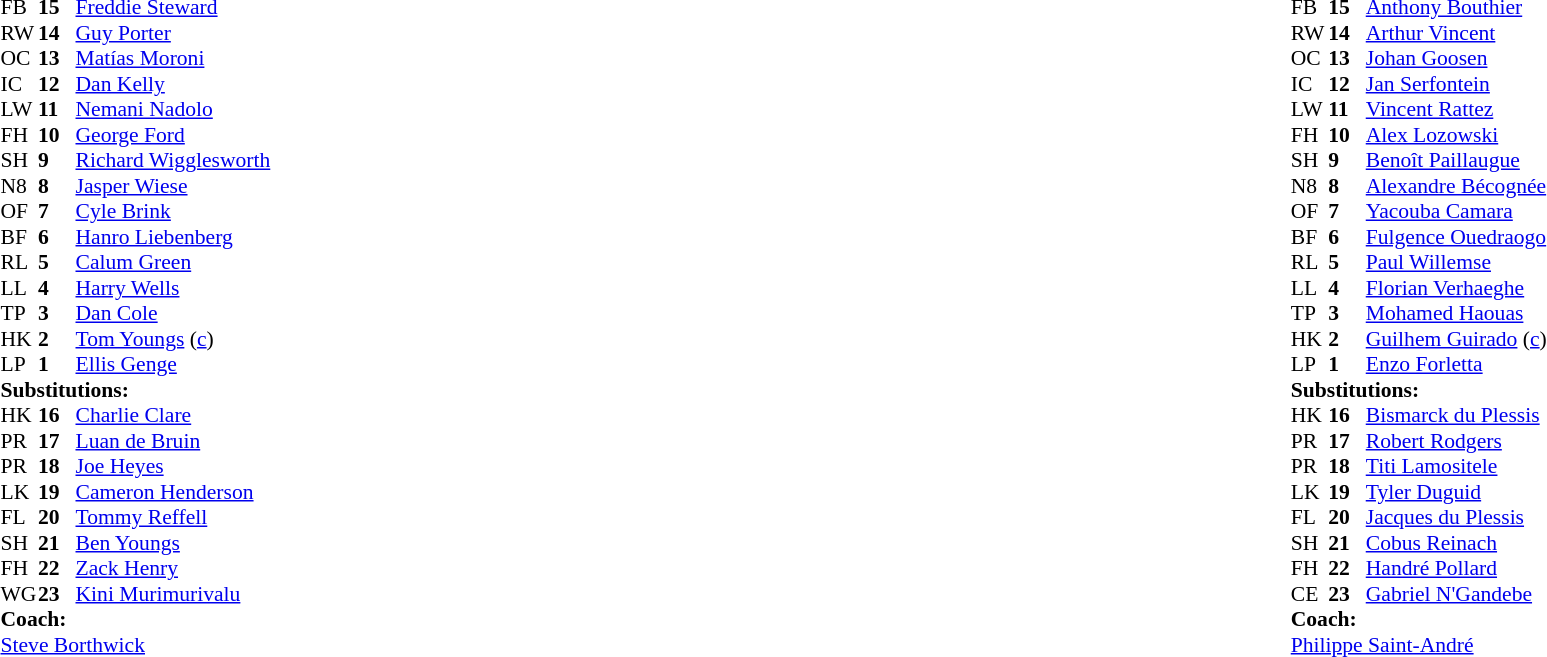<table width="100%">
<tr>
<td width="50%" valign="top"><br><table cellpadding="0" cellspacing="0" style="font-size: 90%">
<tr>
<th width="25"></th>
<th width="25"></th>
</tr>
<tr>
<td>FB</td>
<td><strong>15</strong></td>
<td> <a href='#'>Freddie Steward</a></td>
</tr>
<tr>
<td>RW</td>
<td><strong>14</strong></td>
<td> <a href='#'>Guy Porter</a></td>
<td></td>
<td></td>
</tr>
<tr>
<td>OC</td>
<td><strong>13</strong></td>
<td> <a href='#'>Matías Moroni</a></td>
</tr>
<tr>
<td>IC</td>
<td><strong>12</strong></td>
<td> <a href='#'>Dan Kelly</a></td>
</tr>
<tr>
<td>LW</td>
<td><strong>11</strong></td>
<td> <a href='#'>Nemani Nadolo</a></td>
<td></td>
<td></td>
</tr>
<tr>
<td>FH</td>
<td><strong>10</strong></td>
<td> <a href='#'>George Ford</a></td>
</tr>
<tr>
<td>SH</td>
<td><strong>9</strong></td>
<td> <a href='#'>Richard Wigglesworth</a></td>
<td></td>
<td></td>
</tr>
<tr>
<td>N8</td>
<td><strong>8</strong></td>
<td> <a href='#'>Jasper Wiese</a></td>
</tr>
<tr>
<td>OF</td>
<td><strong>7</strong></td>
<td> <a href='#'>Cyle Brink</a></td>
<td></td>
<td></td>
</tr>
<tr>
<td>BF</td>
<td><strong>6</strong></td>
<td> <a href='#'>Hanro Liebenberg</a></td>
</tr>
<tr>
<td>RL</td>
<td><strong>5</strong></td>
<td> <a href='#'>Calum Green</a></td>
<td></td>
<td></td>
</tr>
<tr>
<td>LL</td>
<td><strong>4</strong></td>
<td> <a href='#'>Harry Wells</a></td>
<td></td>
<td></td>
</tr>
<tr>
<td>TP</td>
<td><strong>3</strong></td>
<td> <a href='#'>Dan Cole</a></td>
<td></td>
<td></td>
</tr>
<tr>
<td>HK</td>
<td><strong>2</strong></td>
<td> <a href='#'>Tom Youngs</a> (<a href='#'>c</a>)</td>
<td></td>
<td></td>
</tr>
<tr>
<td>LP</td>
<td><strong>1</strong></td>
<td> <a href='#'>Ellis Genge</a></td>
<td></td>
<td></td>
</tr>
<tr>
<td colspan="3"><strong>Substitutions:</strong></td>
</tr>
<tr>
<td>HK</td>
<td><strong>16</strong></td>
<td> <a href='#'>Charlie Clare</a></td>
<td></td>
<td></td>
</tr>
<tr>
<td>PR</td>
<td><strong>17</strong></td>
<td> <a href='#'>Luan de Bruin</a></td>
<td></td>
<td></td>
</tr>
<tr>
<td>PR</td>
<td><strong>18</strong></td>
<td> <a href='#'>Joe Heyes</a></td>
<td></td>
<td></td>
</tr>
<tr>
<td>LK</td>
<td><strong>19</strong></td>
<td> <a href='#'>Cameron Henderson</a></td>
<td></td>
<td></td>
</tr>
<tr>
<td>FL</td>
<td><strong>20</strong></td>
<td> <a href='#'>Tommy Reffell</a></td>
<td></td>
<td></td>
</tr>
<tr>
<td>SH</td>
<td><strong>21</strong></td>
<td> <a href='#'>Ben Youngs</a></td>
<td></td>
<td></td>
</tr>
<tr>
<td>FH</td>
<td><strong>22</strong></td>
<td> <a href='#'>Zack Henry</a></td>
<td></td>
<td></td>
</tr>
<tr>
<td>WG</td>
<td><strong>23</strong></td>
<td> <a href='#'>Kini Murimurivalu</a></td>
<td></td>
<td></td>
</tr>
<tr>
<td colspan="3"><strong>Coach:</strong></td>
</tr>
<tr>
<td colspan="3"> <a href='#'>Steve Borthwick</a></td>
</tr>
</table>
</td>
<td valign="top"></td>
<td width="50%" valign="top"><br><table cellpadding="0" cellspacing="0" style="font-size: 90%" align="center">
<tr>
<th width="25"></th>
<th width="25"></th>
</tr>
<tr>
<td>FB</td>
<td><strong>15</strong></td>
<td> <a href='#'>Anthony Bouthier</a></td>
</tr>
<tr>
<td>RW</td>
<td><strong>14</strong></td>
<td> <a href='#'>Arthur Vincent</a></td>
<td></td>
<td></td>
</tr>
<tr>
<td>OC</td>
<td><strong>13</strong></td>
<td> <a href='#'>Johan Goosen</a></td>
</tr>
<tr>
<td>IC</td>
<td><strong>12</strong></td>
<td> <a href='#'>Jan Serfontein</a></td>
<td></td>
<td></td>
</tr>
<tr>
<td>LW</td>
<td><strong>11</strong></td>
<td> <a href='#'>Vincent Rattez</a></td>
</tr>
<tr>
<td>FH</td>
<td><strong>10</strong></td>
<td> <a href='#'>Alex Lozowski</a></td>
</tr>
<tr>
<td>SH</td>
<td><strong>9</strong></td>
<td> <a href='#'>Benoît Paillaugue</a></td>
<td></td>
<td></td>
</tr>
<tr>
<td>N8</td>
<td><strong>8</strong></td>
<td> <a href='#'>Alexandre Bécognée</a></td>
<td></td>
<td></td>
<td></td>
</tr>
<tr>
<td>OF</td>
<td><strong>7</strong></td>
<td> <a href='#'>Yacouba Camara</a></td>
</tr>
<tr>
<td>BF</td>
<td><strong>6</strong></td>
<td> <a href='#'>Fulgence Ouedraogo</a></td>
<td></td>
<td></td>
</tr>
<tr>
<td>RL</td>
<td><strong>5</strong></td>
<td> <a href='#'>Paul Willemse</a></td>
<td></td>
<td></td>
</tr>
<tr>
<td>LL</td>
<td><strong>4</strong></td>
<td> <a href='#'>Florian Verhaeghe</a></td>
<td></td>
<td></td>
</tr>
<tr>
<td>TP</td>
<td><strong>3</strong></td>
<td> <a href='#'>Mohamed Haouas</a></td>
<td></td>
<td></td>
</tr>
<tr>
<td>HK</td>
<td><strong>2</strong></td>
<td> <a href='#'>Guilhem Guirado</a> (<a href='#'>c</a>)</td>
<td></td>
<td></td>
<td></td>
<td></td>
</tr>
<tr>
<td>LP</td>
<td><strong>1</strong></td>
<td> <a href='#'>Enzo Forletta</a></td>
</tr>
<tr>
<td colspan="3"><strong>Substitutions:</strong></td>
</tr>
<tr>
<td>HK</td>
<td><strong>16</strong></td>
<td> <a href='#'>Bismarck du Plessis</a></td>
<td></td>
<td></td>
<td></td>
<td></td>
</tr>
<tr>
<td>PR</td>
<td><strong>17</strong></td>
<td> <a href='#'>Robert Rodgers</a></td>
</tr>
<tr>
<td>PR</td>
<td><strong>18</strong></td>
<td> <a href='#'>Titi Lamositele</a></td>
<td></td>
<td></td>
</tr>
<tr>
<td>LK</td>
<td><strong>19</strong></td>
<td> <a href='#'>Tyler Duguid</a></td>
<td></td>
<td></td>
</tr>
<tr>
<td>FL</td>
<td><strong>20</strong></td>
<td> <a href='#'>Jacques du Plessis</a></td>
<td></td>
<td></td>
</tr>
<tr>
<td>SH</td>
<td><strong>21</strong></td>
<td> <a href='#'>Cobus Reinach</a></td>
<td></td>
<td></td>
</tr>
<tr>
<td>FH</td>
<td><strong>22</strong></td>
<td> <a href='#'>Handré Pollard</a></td>
<td></td>
<td></td>
</tr>
<tr>
<td>CE</td>
<td><strong>23</strong></td>
<td> <a href='#'>Gabriel N'Gandebe</a></td>
<td></td>
<td></td>
</tr>
<tr>
<td colspan="3"><strong>Coach:</strong></td>
</tr>
<tr>
<td colspan="3"> <a href='#'>Philippe Saint-André</a></td>
</tr>
</table>
</td>
</tr>
</table>
